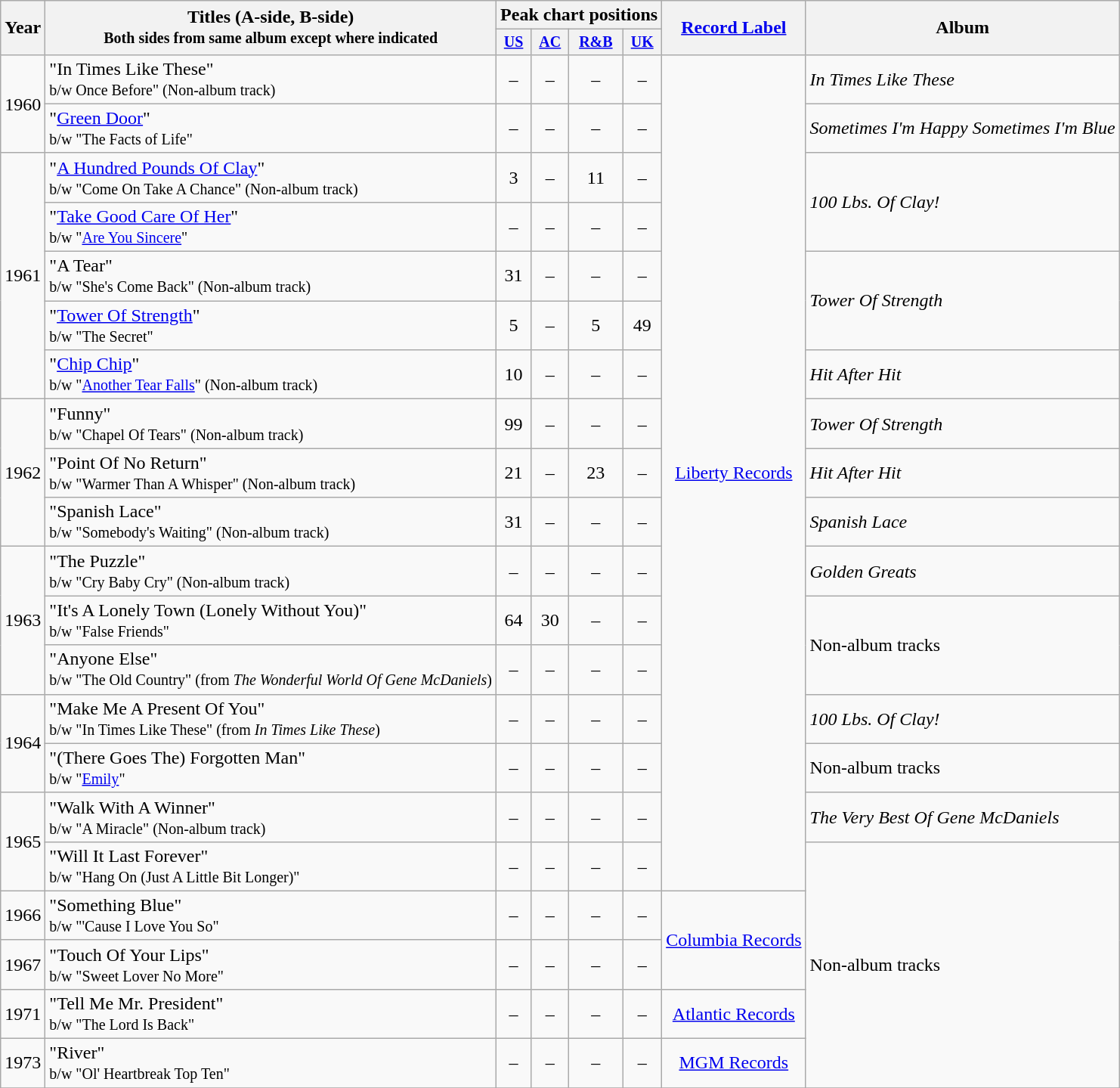<table class="wikitable" style=text-align:center;>
<tr>
<th rowspan="2">Year</th>
<th rowspan="2">Titles (A-side, B-side)<br><small>Both sides from same album except where indicated</small></th>
<th colspan="4">Peak chart positions</th>
<th rowspan="2"><a href='#'>Record Label</a></th>
<th rowspan="2">Album</th>
</tr>
<tr style="font-size:smaller;">
<th align=centre><a href='#'>US</a></th>
<th align=centre><a href='#'>AC</a></th>
<th align=centre><a href='#'>R&B</a></th>
<th align=centre><a href='#'>UK</a></th>
</tr>
<tr>
<td rowspan="2">1960</td>
<td align=left>"In Times Like These"<br><small>b/w Once Before" (Non-album track)</small></td>
<td>–</td>
<td>–</td>
<td>–</td>
<td>–</td>
<td rowspan="17"><a href='#'>Liberty Records</a></td>
<td align="left"><em>In Times Like These</em></td>
</tr>
<tr>
<td align=left>"<a href='#'>Green Door</a>"<br><small>b/w "The Facts of Life"</small></td>
<td>–</td>
<td>–</td>
<td>–</td>
<td>–</td>
<td align="left"><em>Sometimes I'm Happy Sometimes I'm Blue</em></td>
</tr>
<tr>
<td rowspan="5">1961</td>
<td align=left>"<a href='#'>A Hundred Pounds Of Clay</a>"<br><small>b/w "Come On Take A Chance" (Non-album track)</small></td>
<td>3</td>
<td>–</td>
<td>11</td>
<td>–</td>
<td align="left" rowspan="2"><em>100 Lbs. Of Clay!</em></td>
</tr>
<tr>
<td align=left>"<a href='#'>Take Good Care Of Her</a>"<br><small>b/w "<a href='#'>Are You Sincere</a>"</small></td>
<td>–</td>
<td>–</td>
<td>–</td>
<td>–</td>
</tr>
<tr>
<td align=left>"A Tear"<br><small>b/w "She's Come Back" (Non-album track)</small></td>
<td>31</td>
<td>–</td>
<td>–</td>
<td>–</td>
<td align="left" rowspan="2"><em>Tower Of Strength</em></td>
</tr>
<tr>
<td align=left>"<a href='#'>Tower Of Strength</a>"<br><small>b/w "The Secret"</small></td>
<td>5</td>
<td>–</td>
<td>5</td>
<td>49</td>
</tr>
<tr>
<td align=left>"<a href='#'>Chip Chip</a>"<br><small>b/w "<a href='#'>Another Tear Falls</a>" (Non-album track)</small></td>
<td>10</td>
<td>–</td>
<td>–</td>
<td>–</td>
<td align="left"><em>Hit After Hit</em></td>
</tr>
<tr>
<td rowspan="3">1962</td>
<td align=left>"Funny"<br><small>b/w "Chapel Of Tears" (Non-album track)</small></td>
<td>99</td>
<td>–</td>
<td>–</td>
<td>–</td>
<td align="left"><em>Tower Of Strength</em></td>
</tr>
<tr>
<td align=left>"Point Of No Return"<br><small>b/w "Warmer Than A Whisper" (Non-album track)</small></td>
<td>21</td>
<td>–</td>
<td>23</td>
<td>–</td>
<td align="left"><em>Hit After Hit</em></td>
</tr>
<tr>
<td align=left>"Spanish Lace"<br><small>b/w "Somebody's Waiting" (Non-album track)</small></td>
<td>31</td>
<td>–</td>
<td>–</td>
<td>–</td>
<td align="left"><em>Spanish Lace</em></td>
</tr>
<tr>
<td rowspan="3">1963</td>
<td align=left>"The Puzzle"<br><small>b/w "Cry Baby Cry" (Non-album track)</small></td>
<td>–</td>
<td>–</td>
<td>–</td>
<td>–</td>
<td align="left"><em>Golden Greats</em></td>
</tr>
<tr>
<td align=left>"It's A Lonely Town (Lonely Without You)"<br><small>b/w "False Friends"</small></td>
<td>64</td>
<td>30</td>
<td>–</td>
<td>–</td>
<td align="left" rowspan="2">Non-album tracks</td>
</tr>
<tr>
<td align=left>"Anyone Else"<br><small>b/w "The Old Country" (from <em>The Wonderful World Of Gene McDaniels</em>)</small></td>
<td>–</td>
<td>–</td>
<td>–</td>
<td>–</td>
</tr>
<tr>
<td rowspan="2">1964</td>
<td align=left>"Make Me A Present Of You"<br><small>b/w "In Times Like These" (from <em>In Times Like These</em>)</small></td>
<td>–</td>
<td>–</td>
<td>–</td>
<td>–</td>
<td align="left"><em>100 Lbs. Of Clay!</em></td>
</tr>
<tr>
<td align=left>"(There Goes The) Forgotten Man"<br><small>b/w "<a href='#'>Emily</a>"</small></td>
<td>–</td>
<td>–</td>
<td>–</td>
<td>–</td>
<td align="left">Non-album tracks</td>
</tr>
<tr>
<td rowspan="2">1965</td>
<td align=left>"Walk With A Winner"<br><small>b/w "A Miracle" (Non-album track)</small></td>
<td>–</td>
<td>–</td>
<td>–</td>
<td>–</td>
<td align="left"><em>The Very Best Of Gene McDaniels</em></td>
</tr>
<tr>
<td align=left>"Will It Last Forever"<br><small>b/w "Hang On (Just A Little Bit Longer)"</small></td>
<td>–</td>
<td>–</td>
<td>–</td>
<td>–</td>
<td align="left" rowspan="5">Non-album tracks</td>
</tr>
<tr>
<td rowspan="1">1966</td>
<td align=left>"Something Blue"<br><small>b/w "'Cause I Love You So"</small></td>
<td>–</td>
<td>–</td>
<td>–</td>
<td>–</td>
<td rowspan="2"><a href='#'>Columbia Records</a></td>
</tr>
<tr>
<td rowspan="1">1967</td>
<td align=left>"Touch Of Your Lips"<br><small>b/w "Sweet Lover No More"</small></td>
<td>–</td>
<td>–</td>
<td>–</td>
<td>–</td>
</tr>
<tr>
<td>1971</td>
<td align=left>"Tell Me Mr. President"<br><small>b/w "The Lord Is Back"</small></td>
<td>–</td>
<td>–</td>
<td>–</td>
<td>–</td>
<td><a href='#'>Atlantic Records</a></td>
</tr>
<tr>
<td>1973</td>
<td align=left>"River"<br><small>b/w "Ol' Heartbreak Top Ten"</small></td>
<td>–</td>
<td>–</td>
<td>–</td>
<td>–</td>
<td><a href='#'>MGM Records</a></td>
</tr>
<tr>
</tr>
</table>
